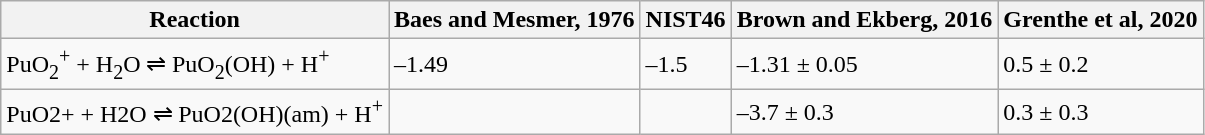<table class="wikitable">
<tr>
<th>Reaction</th>
<th>Baes and Mesmer, 1976</th>
<th>NIST46</th>
<th>Brown and Ekberg, 2016</th>
<th>Grenthe et al, 2020</th>
</tr>
<tr>
<td>PuO<sub>2</sub><sup>+</sup> + H<sub>2</sub>O ⇌ PuO<sub>2</sub>(OH) + H<sup>+</sup></td>
<td>–1.49</td>
<td>–1.5</td>
<td>–1.31 ± 0.05</td>
<td>0.5 ± 0.2</td>
</tr>
<tr>
<td>PuO2+ + H2O ⇌ PuO2(OH)(am) + H<sup>+</sup></td>
<td></td>
<td></td>
<td>–3.7 ± 0.3</td>
<td>0.3 ± 0.3</td>
</tr>
</table>
